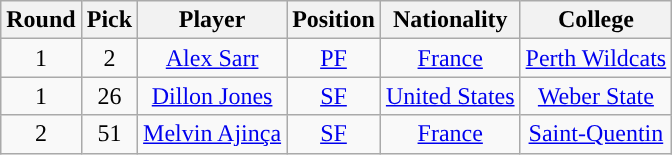<table class="wikitable sortable sortable"ier>
<tr>
<th>Round</th>
<th>Pick</th>
<th>Player</th>
<th>Position</th>
<th>Nationality</th>
<th>College</th>
</tr>
<tr style="text-align: center">
<td>1</td>
<td>2</td>
<td><a href='#'>Alex Sarr</a></td>
<td><a href='#'>PF</a></td>
<td> <a href='#'>France</a></td>
<td><a href='#'>Perth Wildcats</a> </td>
</tr>
<tr style="text-align: center">
<td>1</td>
<td>26</td>
<td><a href='#'>Dillon Jones</a></td>
<td><a href='#'>SF</a></td>
<td> <a href='#'>United States</a></td>
<td><a href='#'>Weber State</a></td>
</tr>
<tr style="text-align: center">
<td>2</td>
<td>51</td>
<td><a href='#'>Melvin Ajinça</a></td>
<td><a href='#'>SF</a></td>
<td> <a href='#'>France</a></td>
<td><a href='#'>Saint-Quentin</a> </td>
</tr>
</table>
